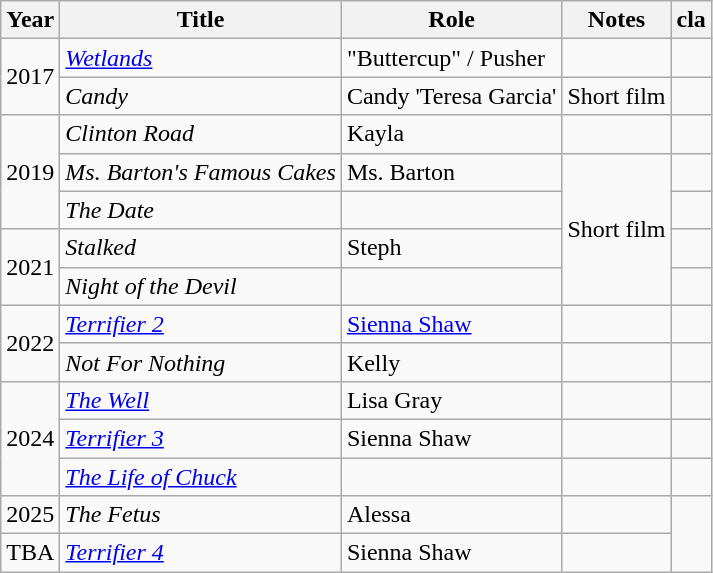<table class="wikitable sortable">
<tr>
<th>Year</th>
<th>Title</th>
<th>Role</th>
<th class="unsortable">Notes</th>
<th>cla</th>
</tr>
<tr>
<td rowspan="2">2017</td>
<td><em><a href='#'>Wetlands</a></em></td>
<td>"Buttercup" / Pusher</td>
<td></td>
<td style="text-align:center;"></td>
</tr>
<tr>
<td><em>Candy</em></td>
<td>Candy 'Teresa Garcia'</td>
<td>Short film</td>
<td></td>
</tr>
<tr>
<td rowspan="3">2019</td>
<td><em>Clinton Road</em></td>
<td>Kayla</td>
<td></td>
<td style="text-align:center;"></td>
</tr>
<tr>
<td><em>Ms. Barton's Famous Cakes</em></td>
<td>Ms. Barton</td>
<td rowspan="4">Short film</td>
<td style="text-align:center;"></td>
</tr>
<tr>
<td><em>The Date</em></td>
<td></td>
<td style="text-align:center;"></td>
</tr>
<tr>
<td rowspan="2">2021</td>
<td><em>Stalked</em></td>
<td>Steph</td>
<td></td>
</tr>
<tr>
<td><em>Night of the Devil</em></td>
<td></td>
<td></td>
</tr>
<tr>
<td rowspan="2">2022</td>
<td><em><a href='#'>Terrifier 2</a></em></td>
<td><a href='#'>Sienna Shaw</a></td>
<td></td>
<td style="text-align:center;"></td>
</tr>
<tr>
<td><em>Not For Nothing</em></td>
<td>Kelly</td>
<td></td>
<td style="text-align:center;"></td>
</tr>
<tr>
<td rowspan="3">2024</td>
<td><em><a href='#'>The Well</a></em></td>
<td>Lisa Gray</td>
<td></td>
<td style="text-align:center;"></td>
</tr>
<tr>
<td><em><a href='#'>Terrifier 3</a></em></td>
<td>Sienna Shaw</td>
<td></td>
<td style="text-align:center;"></td>
</tr>
<tr>
<td><em><a href='#'>The Life of Chuck</a></em></td>
<td></td>
<td></td>
<td style="text-align:center;"></td>
</tr>
<tr>
<td>2025</td>
<td><em>The Fetus</em></td>
<td>Alessa</td>
<td></td>
</tr>
<tr>
<td rowspan="1">TBA</td>
<td><em><a href='#'>Terrifier 4</a></em></td>
<td>Sienna Shaw</td>
<td></td>
</tr>
</table>
